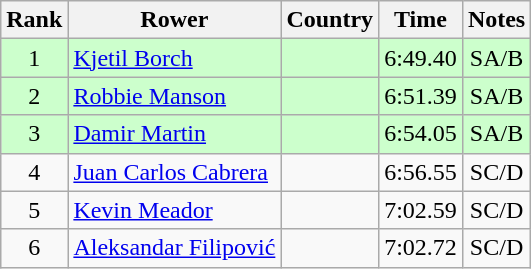<table class="wikitable" style="text-align:center">
<tr>
<th>Rank</th>
<th>Rower</th>
<th>Country</th>
<th>Time</th>
<th>Notes</th>
</tr>
<tr bgcolor=ccffcc>
<td>1</td>
<td align="left"><a href='#'>Kjetil Borch</a></td>
<td align="left"></td>
<td>6:49.40</td>
<td>SA/B</td>
</tr>
<tr bgcolor=ccffcc>
<td>2</td>
<td align="left"><a href='#'>Robbie Manson</a></td>
<td align="left"></td>
<td>6:51.39</td>
<td>SA/B</td>
</tr>
<tr bgcolor=ccffcc>
<td>3</td>
<td align="left"><a href='#'>Damir Martin</a></td>
<td align="left"></td>
<td>6:54.05</td>
<td>SA/B</td>
</tr>
<tr>
<td>4</td>
<td align="left"><a href='#'>Juan Carlos Cabrera</a></td>
<td align="left"></td>
<td>6:56.55</td>
<td>SC/D</td>
</tr>
<tr>
<td>5</td>
<td align="left"><a href='#'>Kevin Meador</a></td>
<td align="left"></td>
<td>7:02.59</td>
<td>SC/D</td>
</tr>
<tr>
<td>6</td>
<td align="left"><a href='#'>Aleksandar Filipović</a></td>
<td align="left"></td>
<td>7:02.72</td>
<td>SC/D</td>
</tr>
</table>
